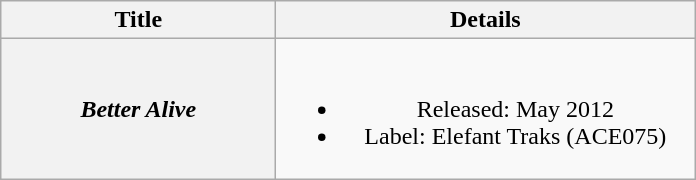<table class="wikitable plainrowheaders" style="text-align:center;" border="1">
<tr>
<th scope="col" style="width:11em;">Title</th>
<th scope="col" style="width:17em;">Details</th>
</tr>
<tr>
<th scope="row"><em>Better Alive</em></th>
<td><br><ul><li>Released: May 2012</li><li>Label: Elefant Traks (ACE075)</li></ul></td>
</tr>
</table>
